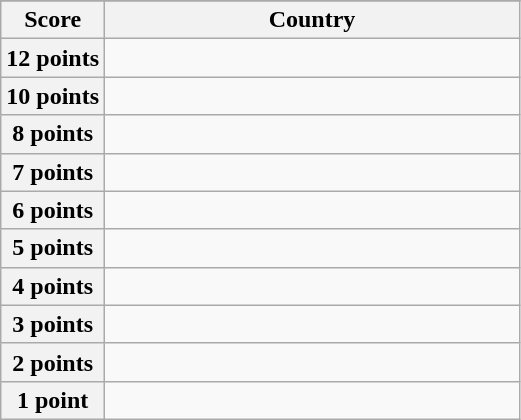<table class="wikitable">
<tr>
</tr>
<tr>
<th scope="col" width="20%">Score</th>
<th scope="col">Country</th>
</tr>
<tr>
<th scope="row">12 points</th>
<td></td>
</tr>
<tr>
<th scope="row">10 points</th>
<td></td>
</tr>
<tr>
<th scope="row">8 points</th>
<td></td>
</tr>
<tr>
<th scope="row">7 points</th>
<td></td>
</tr>
<tr>
<th scope="row">6 points</th>
<td></td>
</tr>
<tr>
<th scope="row">5 points</th>
<td></td>
</tr>
<tr>
<th scope="row">4 points</th>
<td></td>
</tr>
<tr>
<th scope="row">3 points</th>
<td></td>
</tr>
<tr>
<th scope="row">2 points</th>
<td></td>
</tr>
<tr>
<th scope="row">1 point</th>
<td></td>
</tr>
</table>
